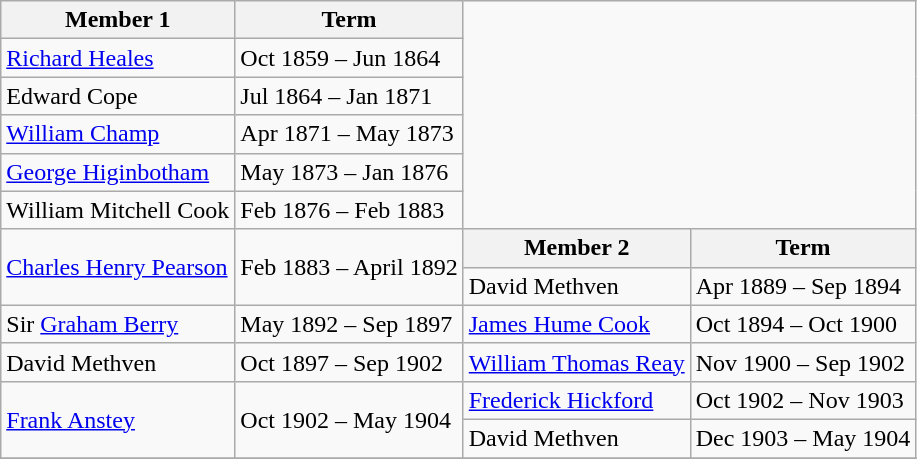<table class="wikitable">
<tr>
<th>Member 1</th>
<th>Term</th>
</tr>
<tr>
<td><a href='#'>Richard Heales</a></td>
<td>Oct 1859 – Jun 1864</td>
</tr>
<tr>
<td>Edward Cope</td>
<td>Jul 1864 – Jan 1871</td>
</tr>
<tr>
<td><a href='#'>William Champ</a></td>
<td>Apr 1871 – May 1873</td>
</tr>
<tr>
<td><a href='#'>George Higinbotham</a></td>
<td>May 1873 – Jan 1876</td>
</tr>
<tr>
<td>William Mitchell Cook</td>
<td>Feb 1876 – Feb 1883</td>
</tr>
<tr>
<td rowspan=2><a href='#'>Charles Henry Pearson</a></td>
<td rowspan=2>Feb 1883 – April 1892</td>
<th>Member 2</th>
<th>Term</th>
</tr>
<tr>
<td>David Methven</td>
<td>Apr 1889 – Sep 1894</td>
</tr>
<tr>
<td>Sir <a href='#'>Graham Berry</a></td>
<td>May 1892 – Sep 1897</td>
<td><a href='#'>James Hume Cook</a></td>
<td>Oct 1894 – Oct 1900</td>
</tr>
<tr>
<td>David Methven  </td>
<td>Oct 1897 – Sep 1902</td>
<td><a href='#'>William Thomas Reay</a></td>
<td>Nov 1900 – Sep 1902</td>
</tr>
<tr>
<td rowspan="2"><a href='#'>Frank Anstey</a></td>
<td rowspan="2">Oct 1902 – May 1904</td>
<td><a href='#'>Frederick Hickford</a></td>
<td>Oct 1902 – Nov 1903</td>
</tr>
<tr>
<td>David Methven</td>
<td>Dec 1903 – May 1904</td>
</tr>
<tr>
</tr>
</table>
